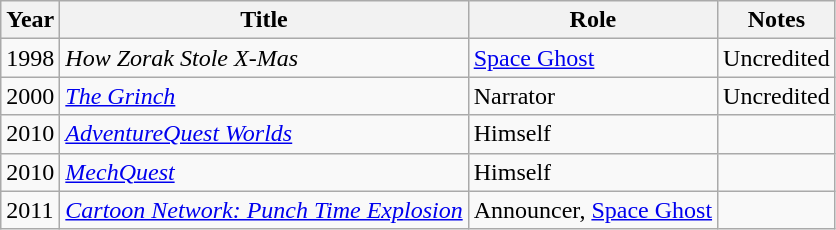<table class="wikitable sortable">
<tr>
<th>Year</th>
<th>Title</th>
<th>Role</th>
<th class="unsortable">Notes</th>
</tr>
<tr>
<td>1998</td>
<td><em>How Zorak Stole X-Mas</em></td>
<td><a href='#'>Space Ghost</a></td>
<td>Uncredited</td>
</tr>
<tr>
<td>2000</td>
<td><em><a href='#'>The Grinch</a></em></td>
<td>Narrator</td>
<td>Uncredited</td>
</tr>
<tr>
<td>2010</td>
<td><em><a href='#'>AdventureQuest Worlds</a></em></td>
<td>Himself</td>
<td></td>
</tr>
<tr>
<td>2010</td>
<td><em><a href='#'>MechQuest</a></em></td>
<td>Himself</td>
<td></td>
</tr>
<tr>
<td>2011</td>
<td><em><a href='#'>Cartoon Network: Punch Time Explosion</a></em></td>
<td>Announcer, <a href='#'>Space Ghost</a></td>
<td></td>
</tr>
</table>
